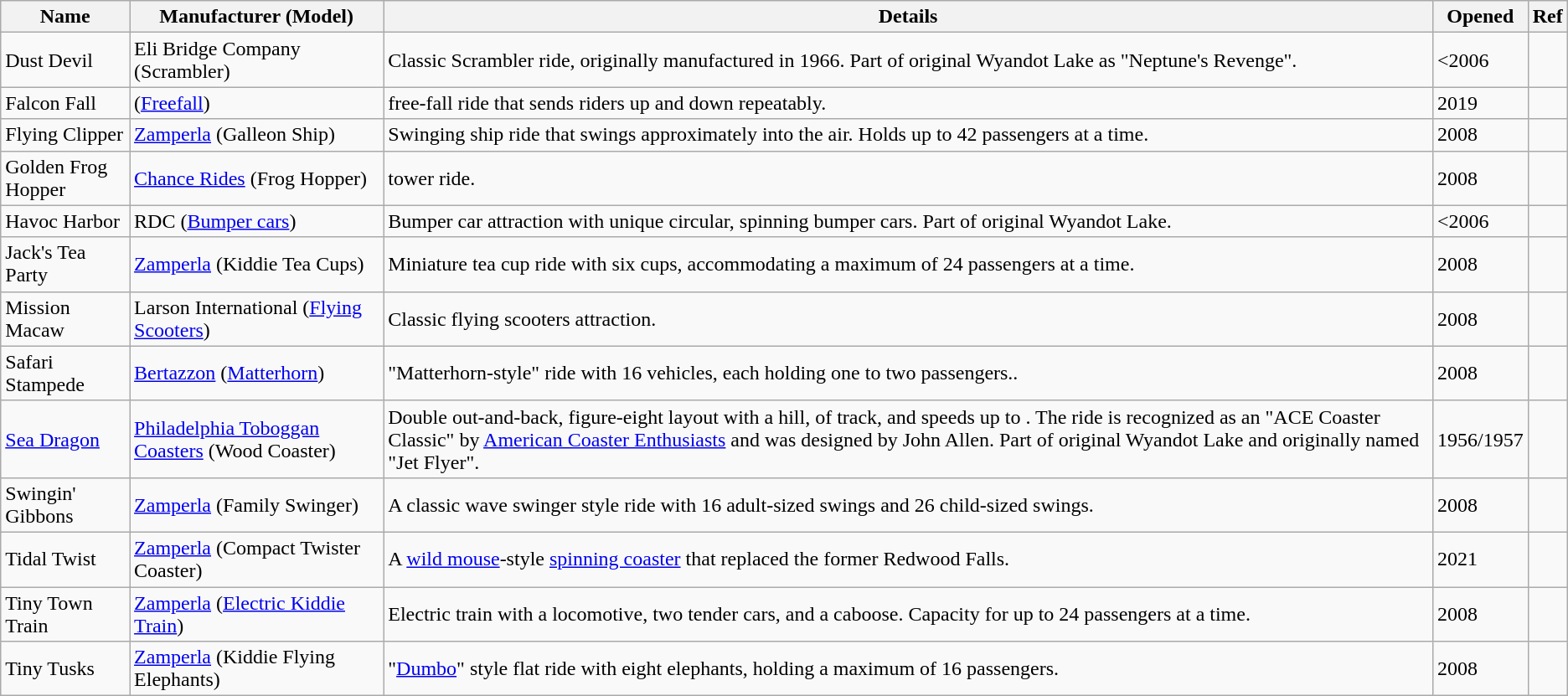<table class="wikitable">
<tr>
<th>Name</th>
<th>Manufacturer (Model)</th>
<th>Details</th>
<th>Opened</th>
<th>Ref</th>
</tr>
<tr>
<td>Dust Devil</td>
<td>Eli Bridge Company (Scrambler)</td>
<td>Classic Scrambler ride, originally manufactured in 1966. Part of original Wyandot Lake as "Neptune's Revenge".</td>
<td><2006</td>
<td></td>
</tr>
<tr>
<td>Falcon Fall</td>
<td>(<a href='#'>Freefall</a>)</td>
<td> free-fall ride that sends riders up and down repeatably.</td>
<td>2019</td>
<td></td>
</tr>
<tr>
<td>Flying Clipper</td>
<td><a href='#'>Zamperla</a> (Galleon Ship)</td>
<td>Swinging ship ride that swings approximately  into the air. Holds up to 42 passengers at a time.</td>
<td>2008</td>
<td></td>
</tr>
<tr>
<td>Golden Frog Hopper</td>
<td><a href='#'>Chance Rides</a> (Frog Hopper)</td>
<td> tower ride.</td>
<td>2008</td>
<td></td>
</tr>
<tr>
<td>Havoc Harbor</td>
<td>RDC (<a href='#'>Bumper cars</a>)</td>
<td>Bumper car attraction with unique circular, spinning bumper cars. Part of original Wyandot Lake.</td>
<td><2006</td>
<td></td>
</tr>
<tr>
<td>Jack's Tea Party</td>
<td><a href='#'>Zamperla</a> (Kiddie Tea Cups)</td>
<td>Miniature tea cup ride with six cups, accommodating a maximum of 24 passengers at a time.</td>
<td>2008</td>
<td></td>
</tr>
<tr>
<td>Mission Macaw</td>
<td>Larson International (<a href='#'>Flying Scooters</a>)</td>
<td>Classic flying scooters attraction.</td>
<td>2008</td>
<td></td>
</tr>
<tr>
<td>Safari Stampede</td>
<td><a href='#'>Bertazzon</a> (<a href='#'>Matterhorn</a>)</td>
<td>"Matterhorn-style" ride with 16 vehicles, each holding one to two passengers..</td>
<td>2008</td>
<td></td>
</tr>
<tr>
<td><a href='#'>Sea Dragon</a></td>
<td><a href='#'>Philadelphia Toboggan Coasters</a> (Wood Coaster)</td>
<td>Double out-and-back, figure-eight layout with a  hill,  of track, and speeds up to . The ride is recognized as an "ACE Coaster Classic" by <a href='#'>American Coaster Enthusiasts</a> and was designed by John Allen. Part of original Wyandot Lake and originally named "Jet Flyer".</td>
<td>1956/1957</td>
<td></td>
</tr>
<tr>
<td>Swingin' Gibbons</td>
<td><a href='#'>Zamperla</a> (Family Swinger)</td>
<td>A classic wave swinger style ride with 16 adult-sized swings and 26 child-sized swings.</td>
<td>2008</td>
<td></td>
</tr>
<tr>
<td>Tidal Twist</td>
<td><a href='#'>Zamperla</a> (Compact Twister Coaster)</td>
<td>A <a href='#'>wild mouse</a>-style <a href='#'>spinning coaster</a> that replaced the former Redwood Falls.</td>
<td>2021</td>
<td><br></td>
</tr>
<tr>
<td>Tiny Town Train</td>
<td><a href='#'>Zamperla</a> (<a href='#'>Electric Kiddie Train</a>)</td>
<td>Electric train with a locomotive, two tender cars, and a caboose. Capacity for up to 24 passengers at a time.</td>
<td>2008</td>
<td></td>
</tr>
<tr>
<td>Tiny Tusks</td>
<td><a href='#'>Zamperla</a> (Kiddie Flying Elephants)</td>
<td>"<a href='#'>Dumbo</a>" style flat ride with eight elephants, holding a maximum of 16 passengers.</td>
<td>2008</td>
<td></td>
</tr>
</table>
